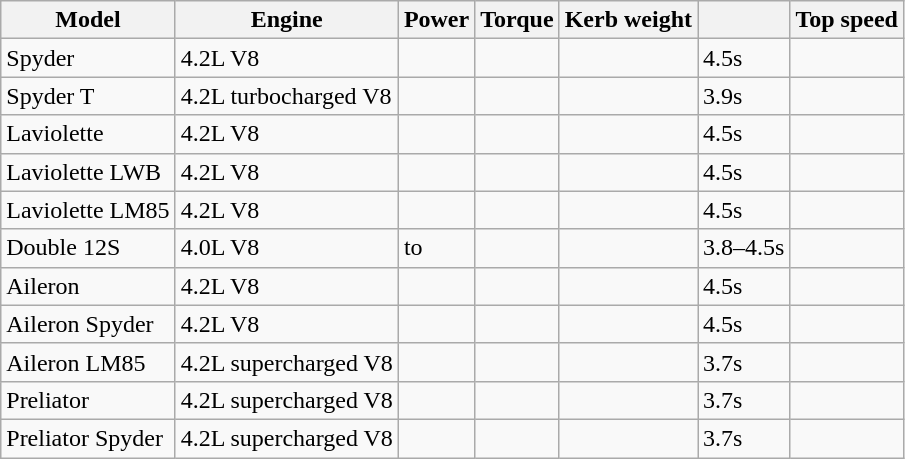<table class="wikitable">
<tr>
<th>Model</th>
<th>Engine</th>
<th>Power</th>
<th>Torque</th>
<th>Kerb weight</th>
<th></th>
<th>Top speed</th>
</tr>
<tr>
<td>Spyder</td>
<td>4.2L V8</td>
<td></td>
<td></td>
<td></td>
<td>4.5s</td>
<td></td>
</tr>
<tr>
<td>Spyder T</td>
<td>4.2L turbocharged V8</td>
<td></td>
<td></td>
<td></td>
<td>3.9s</td>
<td></td>
</tr>
<tr>
<td>Laviolette</td>
<td>4.2L V8</td>
<td></td>
<td></td>
<td></td>
<td>4.5s</td>
<td></td>
</tr>
<tr>
<td>Laviolette LWB</td>
<td>4.2L V8</td>
<td></td>
<td></td>
<td></td>
<td>4.5s</td>
<td></td>
</tr>
<tr>
<td>Laviolette LM85</td>
<td>4.2L V8</td>
<td></td>
<td></td>
<td></td>
<td>4.5s</td>
<td></td>
</tr>
<tr>
<td>Double 12S</td>
<td>4.0L V8</td>
<td> to </td>
<td></td>
<td></td>
<td>3.8–4.5s</td>
<td></td>
</tr>
<tr>
<td>Aileron</td>
<td>4.2L V8</td>
<td></td>
<td></td>
<td></td>
<td>4.5s</td>
<td></td>
</tr>
<tr>
<td>Aileron Spyder</td>
<td>4.2L V8</td>
<td></td>
<td></td>
<td></td>
<td>4.5s</td>
<td></td>
</tr>
<tr>
<td>Aileron LM85</td>
<td>4.2L supercharged V8</td>
<td></td>
<td></td>
<td></td>
<td>3.7s</td>
<td></td>
</tr>
<tr>
<td>Preliator</td>
<td>4.2L supercharged V8</td>
<td></td>
<td></td>
<td></td>
<td>3.7s</td>
<td></td>
</tr>
<tr>
<td>Preliator Spyder</td>
<td>4.2L supercharged V8</td>
<td></td>
<td></td>
<td></td>
<td>3.7s</td>
<td></td>
</tr>
</table>
